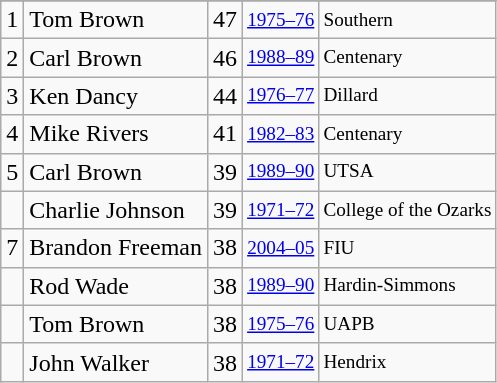<table class="wikitable">
<tr>
</tr>
<tr>
<td>1</td>
<td>Tom Brown</td>
<td>47</td>
<td style="font-size:80%;"><a href='#'>1975–76</a></td>
<td style="font-size:80%;">Southern</td>
</tr>
<tr>
<td>2</td>
<td>Carl Brown</td>
<td>46</td>
<td style="font-size:80%;"><a href='#'>1988–89</a></td>
<td style="font-size:80%;">Centenary</td>
</tr>
<tr>
<td>3</td>
<td>Ken Dancy</td>
<td>44</td>
<td style="font-size:80%;"><a href='#'>1976–77</a></td>
<td style="font-size:80%;">Dillard</td>
</tr>
<tr>
<td>4</td>
<td>Mike Rivers</td>
<td>41</td>
<td style="font-size:80%;"><a href='#'>1982–83</a></td>
<td style="font-size:80%;">Centenary</td>
</tr>
<tr>
<td>5</td>
<td>Carl Brown</td>
<td>39</td>
<td style="font-size:80%;"><a href='#'>1989–90</a></td>
<td style="font-size:80%;">UTSA</td>
</tr>
<tr>
<td></td>
<td>Charlie Johnson</td>
<td>39</td>
<td style="font-size:80%;"><a href='#'>1971–72</a></td>
<td style="font-size:80%;">College of the Ozarks</td>
</tr>
<tr>
<td>7</td>
<td>Brandon Freeman</td>
<td>38</td>
<td style="font-size:80%;"><a href='#'>2004–05</a></td>
<td style="font-size:80%;">FIU</td>
</tr>
<tr>
<td></td>
<td>Rod Wade</td>
<td>38</td>
<td style="font-size:80%;"><a href='#'>1989–90</a></td>
<td style="font-size:80%;">Hardin-Simmons</td>
</tr>
<tr>
<td></td>
<td>Tom Brown</td>
<td>38</td>
<td style="font-size:80%;"><a href='#'>1975–76</a></td>
<td style="font-size:80%;">UAPB</td>
</tr>
<tr>
<td></td>
<td>John Walker</td>
<td>38</td>
<td style="font-size:80%;"><a href='#'>1971–72</a></td>
<td style="font-size:80%;">Hendrix</td>
</tr>
</table>
